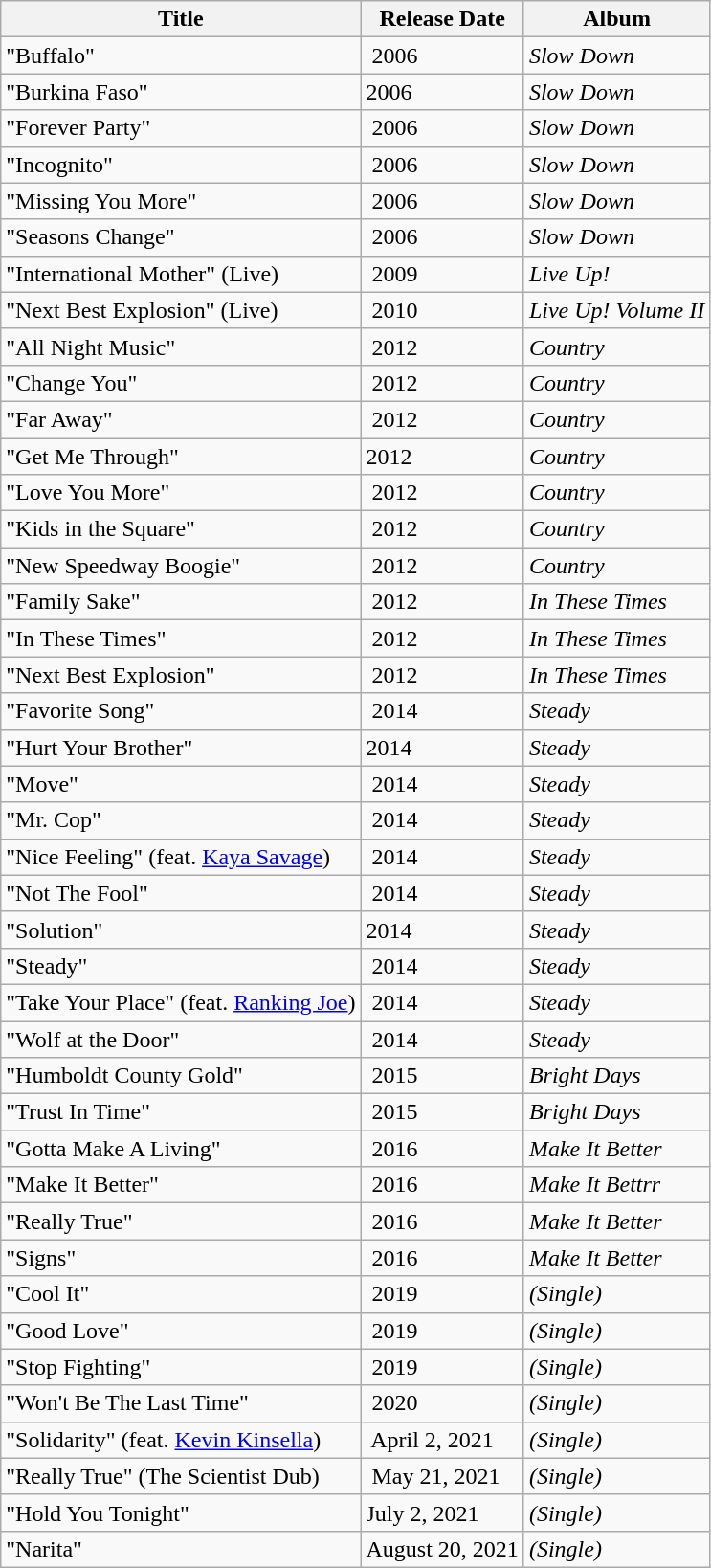<table class="wikitable">
<tr>
<th>Title</th>
<th>Release Date</th>
<th>Album</th>
</tr>
<tr>
<td>"Buffalo"</td>
<td> 2006</td>
<td><em>Slow Down</em></td>
</tr>
<tr>
<td>"Burkina Faso"</td>
<td>2006</td>
<td><em>Slow Down</em></td>
</tr>
<tr>
<td>"Forever Party"</td>
<td> 2006</td>
<td><em>Slow Down</em></td>
</tr>
<tr>
<td>"Incognito"</td>
<td> 2006</td>
<td><em>Slow Down</em></td>
</tr>
<tr>
<td>"Missing You More"</td>
<td> 2006</td>
<td><em>Slow Down</em></td>
</tr>
<tr>
<td>"Seasons Change"</td>
<td> 2006</td>
<td><em>Slow Down</em></td>
</tr>
<tr>
<td>"International Mother" (Live)</td>
<td> 2009</td>
<td><em>Live Up!</em></td>
</tr>
<tr>
<td>"Next Best Explosion" (Live)</td>
<td> 2010</td>
<td><em>Live Up! Volume II</em></td>
</tr>
<tr>
<td>"All Night Music"</td>
<td> 2012</td>
<td><em>Country</em></td>
</tr>
<tr>
<td>"Change You"</td>
<td> 2012</td>
<td><em>Country</em></td>
</tr>
<tr>
<td>"Far Away"</td>
<td> 2012</td>
<td><em>Country</em></td>
</tr>
<tr>
<td>"Get Me Through"</td>
<td>2012</td>
<td><em>Country</em></td>
</tr>
<tr>
<td>"Love You More"</td>
<td> 2012</td>
<td><em>Country</em></td>
</tr>
<tr>
<td>"Kids in the Square"</td>
<td> 2012</td>
<td><em>Country</em></td>
</tr>
<tr>
<td>"New Speedway Boogie"</td>
<td> 2012</td>
<td><em>Country</em></td>
</tr>
<tr>
<td>"Family Sake"</td>
<td> 2012</td>
<td><em>In These Times</em></td>
</tr>
<tr>
<td>"In These Times"</td>
<td> 2012</td>
<td><em>In These Times</em></td>
</tr>
<tr>
<td>"Next Best Explosion"</td>
<td> 2012</td>
<td><em>In These Times</em></td>
</tr>
<tr>
<td>"Favorite Song"</td>
<td> 2014</td>
<td><em>Steady</em></td>
</tr>
<tr>
<td>"Hurt Your Brother"</td>
<td>2014</td>
<td><em>Steady</em></td>
</tr>
<tr>
<td>"Move"</td>
<td> 2014</td>
<td><em>Steady</em></td>
</tr>
<tr>
<td>"Mr. Cop"</td>
<td> 2014</td>
<td><em>Steady</em></td>
</tr>
<tr>
<td>"Nice Feeling" (feat. <a href='#'>Kaya Savage</a>)</td>
<td> 2014</td>
<td><em>Steady</em></td>
</tr>
<tr>
<td>"Not The Fool"</td>
<td> 2014</td>
<td><em>Steady</em></td>
</tr>
<tr>
<td>"Solution"</td>
<td>2014</td>
<td><em>Steady</em></td>
</tr>
<tr>
<td>"Steady"</td>
<td> 2014</td>
<td><em>Steady</em></td>
</tr>
<tr>
<td>"Take Your Place" (feat. <a href='#'>Ranking Joe</a>)</td>
<td> 2014</td>
<td><em>Steady</em></td>
</tr>
<tr>
<td>"Wolf at the Door"</td>
<td> 2014</td>
<td><em>Steady</em></td>
</tr>
<tr>
<td>"Humboldt County Gold"</td>
<td> 2015</td>
<td><em>Bright Days</em></td>
</tr>
<tr>
<td>"Trust In Time"</td>
<td> 2015</td>
<td><em>Bright Days</em></td>
</tr>
<tr>
<td>"Gotta Make A Living"</td>
<td> 2016</td>
<td><em>Make It Better</em></td>
</tr>
<tr>
<td>"Make It Better"</td>
<td> 2016</td>
<td><em>Make It Bettrr</em></td>
</tr>
<tr>
<td>"Really True"</td>
<td> 2016</td>
<td><em>Make It Better</em></td>
</tr>
<tr>
<td>"Signs"</td>
<td> 2016</td>
<td><em>Make It Better</em></td>
</tr>
<tr>
<td>"Cool It"</td>
<td> 2019</td>
<td><em>(Single)</em></td>
</tr>
<tr>
<td>"Good Love"</td>
<td> 2019</td>
<td><em>(Single)</em></td>
</tr>
<tr>
<td>"Stop Fighting"</td>
<td> 2019</td>
<td><em>(Single)</em></td>
</tr>
<tr>
<td>"Won't Be The Last Time"</td>
<td> 2020</td>
<td><em>(Single)</em></td>
</tr>
<tr>
<td>"Solidarity" (feat. <a href='#'>Kevin Kinsella</a>)</td>
<td> April 2, 2021</td>
<td><em>(Single)</em></td>
</tr>
<tr>
<td>"Really True" (The Scientist Dub)</td>
<td> May 21, 2021</td>
<td><em>(Single)</em></td>
</tr>
<tr>
<td>"Hold You Tonight"</td>
<td>July 2, 2021</td>
<td><em>(Single)</em></td>
</tr>
<tr>
<td>"Narita"</td>
<td>August 20, 2021</td>
<td><em>(Single)</em></td>
</tr>
</table>
